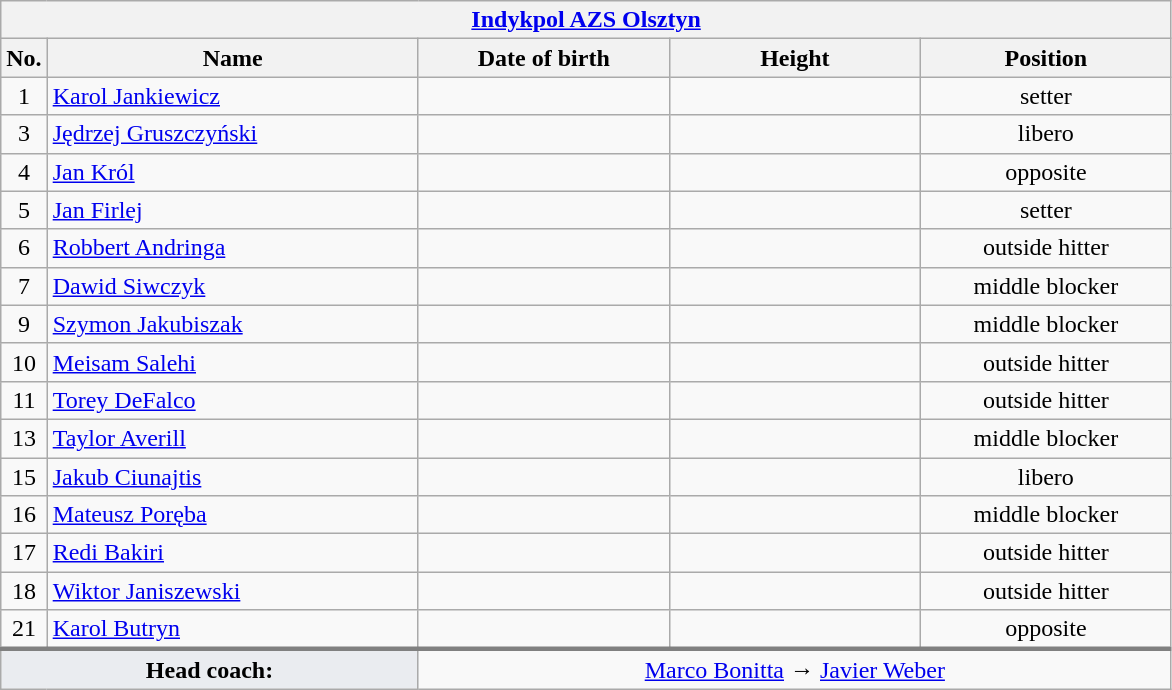<table class="wikitable collapsible collapsed" style="font-size:100%; text-align:center">
<tr>
<th colspan=5 style="width:30em"><a href='#'>Indykpol AZS Olsztyn</a></th>
</tr>
<tr>
<th>No.</th>
<th style="width:15em">Name</th>
<th style="width:10em">Date of birth</th>
<th style="width:10em">Height</th>
<th style="width:10em">Position</th>
</tr>
<tr>
<td>1</td>
<td align=left> <a href='#'>Karol Jankiewicz</a></td>
<td align=right></td>
<td></td>
<td>setter</td>
</tr>
<tr>
<td>3</td>
<td align=left> <a href='#'>Jędrzej Gruszczyński</a></td>
<td align=right></td>
<td></td>
<td>libero</td>
</tr>
<tr>
<td>4</td>
<td align=left> <a href='#'>Jan Król</a></td>
<td align=right></td>
<td></td>
<td>opposite</td>
</tr>
<tr>
<td>5</td>
<td align=left> <a href='#'>Jan Firlej</a></td>
<td align=right></td>
<td></td>
<td>setter</td>
</tr>
<tr>
<td>6</td>
<td align=left> <a href='#'>Robbert Andringa</a></td>
<td align=right></td>
<td></td>
<td>outside hitter</td>
</tr>
<tr>
<td>7</td>
<td align=left> <a href='#'>Dawid Siwczyk</a></td>
<td align=right></td>
<td></td>
<td>middle blocker</td>
</tr>
<tr>
<td>9</td>
<td align=left> <a href='#'>Szymon Jakubiszak</a></td>
<td align=right></td>
<td></td>
<td>middle blocker</td>
</tr>
<tr>
<td>10</td>
<td align=left> <a href='#'>Meisam Salehi</a></td>
<td align=right></td>
<td></td>
<td>outside hitter</td>
</tr>
<tr>
<td>11</td>
<td align=left> <a href='#'>Torey DeFalco</a></td>
<td align=right></td>
<td></td>
<td>outside hitter</td>
</tr>
<tr>
<td>13</td>
<td align=left> <a href='#'>Taylor Averill</a></td>
<td align=right></td>
<td></td>
<td>middle blocker</td>
</tr>
<tr>
<td>15</td>
<td align=left> <a href='#'>Jakub Ciunajtis</a></td>
<td align=right></td>
<td></td>
<td>libero</td>
</tr>
<tr>
<td>16</td>
<td align=left> <a href='#'>Mateusz Poręba</a></td>
<td align=right></td>
<td></td>
<td>middle blocker</td>
</tr>
<tr>
<td>17</td>
<td align=left> <a href='#'>Redi Bakiri</a></td>
<td align=right></td>
<td></td>
<td>outside hitter</td>
</tr>
<tr>
<td>18</td>
<td align=left> <a href='#'>Wiktor Janiszewski</a></td>
<td align=right></td>
<td></td>
<td>outside hitter</td>
</tr>
<tr>
<td>21</td>
<td align=left> <a href='#'>Karol Butryn</a></td>
<td align=right></td>
<td></td>
<td>opposite</td>
</tr>
<tr style="border-top: 3px solid grey">
<td colspan=2 style="background:#EAECF0"><strong>Head coach:</strong></td>
<td colspan=3> <a href='#'>Marco Bonitta</a> →  <a href='#'>Javier Weber</a></td>
</tr>
</table>
